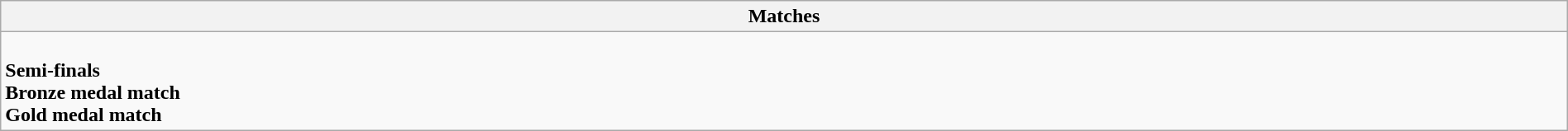<table class="wikitable collapsible collapsed" style="width:100%;">
<tr>
<th>Matches</th>
</tr>
<tr>
<td><br><strong>Semi-finals</strong>

<br><strong>Bronze medal match</strong>
<br><strong>Gold medal match</strong>
</td>
</tr>
</table>
